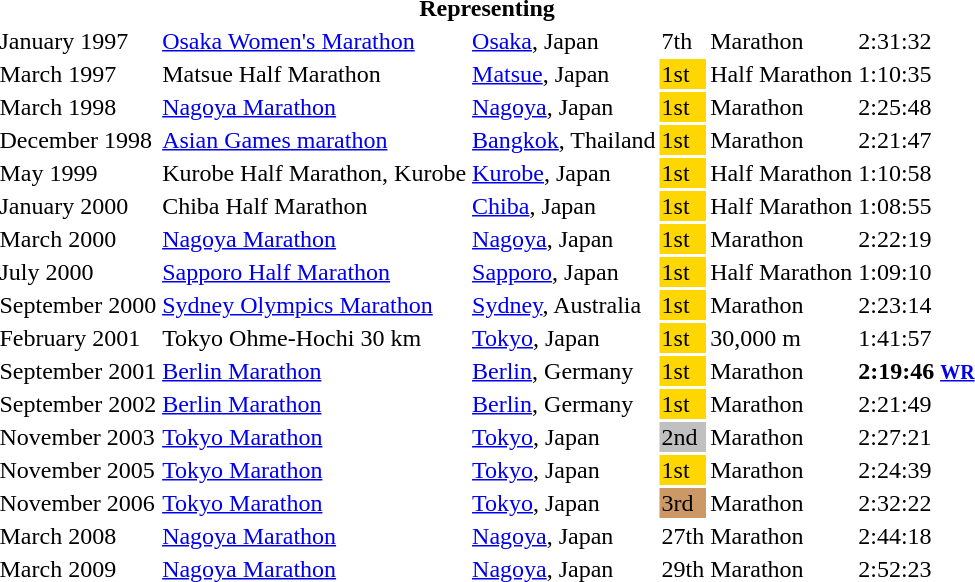<table>
<tr>
<th colspan="6">Representing </th>
</tr>
<tr>
<td>January 1997</td>
<td><a href='#'>Osaka Women's Marathon</a></td>
<td><a href='#'>Osaka</a>, Japan</td>
<td>7th</td>
<td>Marathon</td>
<td>2:31:32</td>
</tr>
<tr>
<td>March 1997</td>
<td>Matsue Half Marathon</td>
<td><a href='#'>Matsue</a>, Japan</td>
<td bgcolor="gold">1st</td>
<td>Half Marathon</td>
<td>1:10:35</td>
</tr>
<tr>
<td>March 1998</td>
<td><a href='#'>Nagoya Marathon</a></td>
<td><a href='#'>Nagoya</a>, Japan</td>
<td bgcolor="gold">1st</td>
<td>Marathon</td>
<td>2:25:48</td>
</tr>
<tr>
<td>December 1998</td>
<td><a href='#'> Asian Games marathon</a></td>
<td><a href='#'>Bangkok</a>, Thailand</td>
<td bgcolor="gold">1st</td>
<td>Marathon</td>
<td>2:21:47</td>
</tr>
<tr>
<td>May 1999</td>
<td>Kurobe Half Marathon, Kurobe</td>
<td><a href='#'>Kurobe</a>, Japan</td>
<td bgcolor="gold">1st</td>
<td>Half Marathon</td>
<td>1:10:58</td>
</tr>
<tr>
<td>January 2000</td>
<td>Chiba Half Marathon</td>
<td><a href='#'>Chiba</a>, Japan</td>
<td bgcolor="gold">1st</td>
<td>Half Marathon</td>
<td>1:08:55</td>
</tr>
<tr>
<td>March 2000</td>
<td><a href='#'>Nagoya Marathon</a></td>
<td><a href='#'>Nagoya</a>, Japan</td>
<td bgcolor="gold">1st</td>
<td>Marathon</td>
<td>2:22:19</td>
</tr>
<tr>
<td>July 2000</td>
<td><a href='#'>Sapporo Half Marathon</a></td>
<td><a href='#'>Sapporo</a>, Japan</td>
<td bgcolor="gold">1st</td>
<td>Half Marathon</td>
<td>1:09:10</td>
</tr>
<tr>
<td>September 2000</td>
<td><a href='#'>Sydney Olympics Marathon</a></td>
<td><a href='#'>Sydney</a>, Australia</td>
<td bgcolor="gold">1st</td>
<td>Marathon</td>
<td>2:23:14</td>
</tr>
<tr>
<td>February 2001</td>
<td>Tokyo Ohme-Hochi 30 km</td>
<td><a href='#'>Tokyo</a>, Japan</td>
<td bgcolor="gold">1st</td>
<td>30,000 m</td>
<td>1:41:57</td>
</tr>
<tr>
<td>September 2001</td>
<td><a href='#'>Berlin Marathon</a></td>
<td><a href='#'>Berlin</a>, Germany</td>
<td bgcolor="gold">1st</td>
<td>Marathon</td>
<td><strong>2:19:46 <small><a href='#'>WR</a></small></strong></td>
</tr>
<tr>
<td>September 2002</td>
<td><a href='#'>Berlin Marathon</a></td>
<td><a href='#'>Berlin</a>, Germany</td>
<td bgcolor="gold">1st</td>
<td>Marathon</td>
<td>2:21:49</td>
</tr>
<tr>
<td>November 2003</td>
<td><a href='#'>Tokyo Marathon</a></td>
<td><a href='#'>Tokyo</a>, Japan</td>
<td bgcolor="silver">2nd</td>
<td>Marathon</td>
<td>2:27:21</td>
</tr>
<tr>
<td>November 2005</td>
<td><a href='#'>Tokyo Marathon</a></td>
<td><a href='#'>Tokyo</a>, Japan</td>
<td bgcolor="gold">1st</td>
<td>Marathon</td>
<td>2:24:39</td>
</tr>
<tr>
<td>November 2006</td>
<td><a href='#'>Tokyo Marathon</a></td>
<td><a href='#'>Tokyo</a>, Japan</td>
<td bgcolor=cc9966>3rd</td>
<td>Marathon</td>
<td>2:32:22</td>
</tr>
<tr>
<td>March 2008</td>
<td><a href='#'>Nagoya Marathon</a></td>
<td><a href='#'>Nagoya</a>, Japan</td>
<td>27th</td>
<td>Marathon</td>
<td>2:44:18</td>
</tr>
<tr>
<td>March 2009</td>
<td><a href='#'>Nagoya Marathon</a></td>
<td><a href='#'>Nagoya</a>, Japan</td>
<td>29th</td>
<td>Marathon</td>
<td>2:52:23</td>
</tr>
</table>
